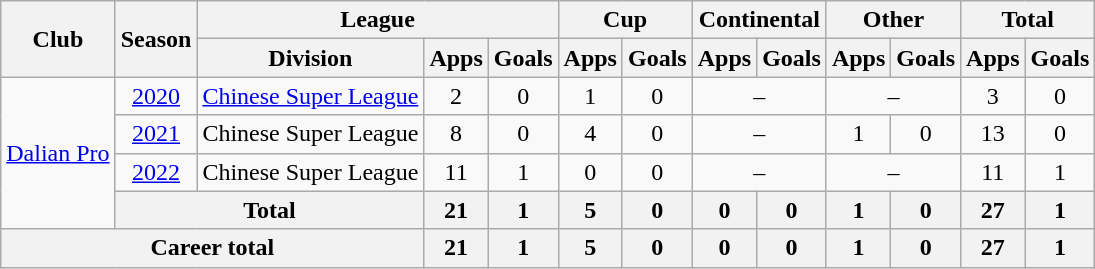<table class="wikitable" style="text-align: center">
<tr>
<th rowspan="2">Club</th>
<th rowspan="2">Season</th>
<th colspan="3">League</th>
<th colspan="2">Cup</th>
<th colspan="2">Continental</th>
<th colspan="2">Other</th>
<th colspan="2">Total</th>
</tr>
<tr>
<th>Division</th>
<th>Apps</th>
<th>Goals</th>
<th>Apps</th>
<th>Goals</th>
<th>Apps</th>
<th>Goals</th>
<th>Apps</th>
<th>Goals</th>
<th>Apps</th>
<th>Goals</th>
</tr>
<tr>
<td rowspan=4><a href='#'>Dalian Pro</a></td>
<td><a href='#'>2020</a></td>
<td><a href='#'>Chinese Super League</a></td>
<td>2</td>
<td>0</td>
<td>1</td>
<td>0</td>
<td colspan="2">–</td>
<td colspan="2">–</td>
<td>3</td>
<td>0</td>
</tr>
<tr>
<td><a href='#'>2021</a></td>
<td>Chinese Super League</td>
<td>8</td>
<td>0</td>
<td>4</td>
<td>0</td>
<td colspan="2">–</td>
<td>1</td>
<td>0</td>
<td>13</td>
<td>0</td>
</tr>
<tr>
<td><a href='#'>2022</a></td>
<td>Chinese Super League</td>
<td>11</td>
<td>1</td>
<td>0</td>
<td>0</td>
<td colspan="2">–</td>
<td colspan="2">–</td>
<td>11</td>
<td>1</td>
</tr>
<tr>
<th colspan="2">Total</th>
<th>21</th>
<th>1</th>
<th>5</th>
<th>0</th>
<th>0</th>
<th>0</th>
<th>1</th>
<th>0</th>
<th>27</th>
<th>1</th>
</tr>
<tr>
<th colspan=3>Career total</th>
<th>21</th>
<th>1</th>
<th>5</th>
<th>0</th>
<th>0</th>
<th>0</th>
<th>1</th>
<th>0</th>
<th>27</th>
<th>1</th>
</tr>
</table>
